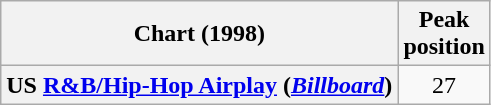<table class="wikitable plainrowheaders">
<tr>
<th scope="col">Chart (1998)</th>
<th scope="col">Peak<br>position</th>
</tr>
<tr>
<th scope="row">US <a href='#'>R&B/Hip-Hop Airplay</a> (<em><a href='#'>Billboard</a></em>)</th>
<td align="center">27</td>
</tr>
</table>
